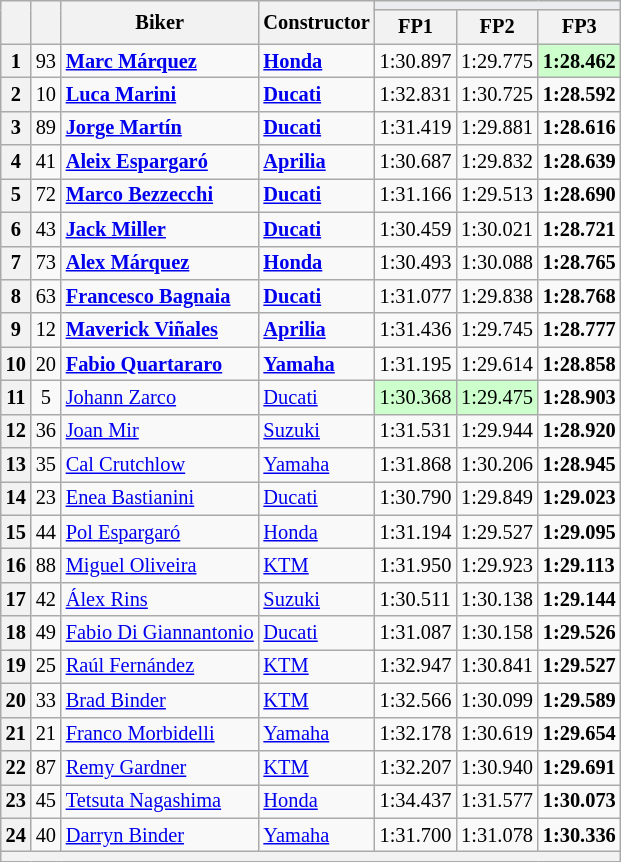<table class="wikitable sortable" style="font-size: 85%;">
<tr>
<th rowspan="2"></th>
<th rowspan="2"></th>
<th rowspan="2">Biker</th>
<th rowspan="2">Constructor</th>
<th colspan="3" style="background:#eaecf0; text-align:center;"></th>
</tr>
<tr>
<th scope="col">FP1</th>
<th scope="col">FP2</th>
<th scope="col">FP3</th>
</tr>
<tr>
<th scope="row">1</th>
<td align="center">93</td>
<td><strong> <a href='#'>Marc Márquez</a></strong></td>
<td><strong><a href='#'>Honda</a></strong></td>
<td>1:30.897</td>
<td>1:29.775</td>
<td style="background:#ccffcc;"><strong>1:28.462</strong></td>
</tr>
<tr>
<th scope="row">2</th>
<td align="center">10</td>
<td><strong> <a href='#'>Luca Marini</a></strong></td>
<td><strong><a href='#'>Ducati</a></strong></td>
<td>1:32.831</td>
<td>1:30.725</td>
<td><strong>1:28.592</strong></td>
</tr>
<tr>
<th scope="row">3</th>
<td align="center">89</td>
<td><strong> <a href='#'>Jorge Martín</a></strong></td>
<td><strong><a href='#'>Ducati</a></strong></td>
<td>1:31.419</td>
<td>1:29.881</td>
<td><strong>1:28.616</strong></td>
</tr>
<tr>
<th scope="row">4</th>
<td align="center">41</td>
<td><strong> <a href='#'>Aleix Espargaró</a></strong></td>
<td><strong><a href='#'>Aprilia</a></strong></td>
<td>1:30.687</td>
<td>1:29.832</td>
<td><strong>1:28.639</strong></td>
</tr>
<tr>
<th scope="row">5</th>
<td align="center">72</td>
<td><strong> <a href='#'>Marco Bezzecchi</a></strong></td>
<td><strong><a href='#'>Ducati</a></strong></td>
<td>1:31.166</td>
<td>1:29.513</td>
<td><strong>1:28.690</strong></td>
</tr>
<tr>
<th scope="row">6</th>
<td align="center">43</td>
<td><strong> <a href='#'>Jack Miller</a></strong></td>
<td><strong><a href='#'>Ducati</a></strong></td>
<td>1:30.459</td>
<td>1:30.021</td>
<td><strong>1:28.721</strong></td>
</tr>
<tr>
<th scope="row">7</th>
<td align="center">73</td>
<td><strong> <a href='#'>Alex Márquez</a></strong></td>
<td><strong><a href='#'>Honda</a></strong></td>
<td>1:30.493</td>
<td>1:30.088</td>
<td><strong>1:28.765</strong></td>
</tr>
<tr>
<th scope="row">8</th>
<td align="center">63</td>
<td><strong> <a href='#'>Francesco Bagnaia</a></strong></td>
<td><strong><a href='#'>Ducati</a></strong></td>
<td>1:31.077</td>
<td>1:29.838</td>
<td><strong>1:28.768</strong></td>
</tr>
<tr>
<th scope="row">9</th>
<td align="center">12</td>
<td><strong> <a href='#'>Maverick Viñales</a></strong></td>
<td><strong><a href='#'>Aprilia</a></strong></td>
<td>1:31.436</td>
<td>1:29.745</td>
<td><strong>1:28.777</strong></td>
</tr>
<tr>
<th scope="row">10</th>
<td align="center">20</td>
<td><strong> <a href='#'>Fabio Quartararo</a></strong></td>
<td><strong><a href='#'>Yamaha</a></strong></td>
<td>1:31.195</td>
<td>1:29.614</td>
<td><strong>1:28.858</strong></td>
</tr>
<tr>
<th scope="row">11</th>
<td align="center">5</td>
<td> <a href='#'>Johann Zarco</a></td>
<td><a href='#'>Ducati</a></td>
<td style="background:#ccffcc;">1:30.368</td>
<td style="background:#ccffcc;">1:29.475</td>
<td><strong>1:28.903</strong></td>
</tr>
<tr>
<th scope="row">12</th>
<td align="center">36</td>
<td> <a href='#'>Joan Mir</a></td>
<td><a href='#'>Suzuki</a></td>
<td>1:31.531</td>
<td>1:29.944</td>
<td><strong>1:28.920</strong></td>
</tr>
<tr>
<th scope="row">13</th>
<td align="center">35</td>
<td> <a href='#'>Cal Crutchlow</a></td>
<td><a href='#'>Yamaha</a></td>
<td>1:31.868</td>
<td>1:30.206</td>
<td><strong>1:28.945</strong></td>
</tr>
<tr>
<th scope="row">14</th>
<td align="center">23</td>
<td> <a href='#'>Enea Bastianini</a></td>
<td><a href='#'>Ducati</a></td>
<td>1:30.790</td>
<td>1:29.849</td>
<td><strong>1:29.023</strong></td>
</tr>
<tr>
<th scope="row">15</th>
<td align="center">44</td>
<td> <a href='#'>Pol Espargaró</a></td>
<td><a href='#'>Honda</a></td>
<td>1:31.194</td>
<td>1:29.527</td>
<td><strong>1:29.095</strong></td>
</tr>
<tr>
<th scope="row">16</th>
<td align="center">88</td>
<td> <a href='#'>Miguel Oliveira</a></td>
<td><a href='#'>KTM</a></td>
<td>1:31.950</td>
<td>1:29.923</td>
<td><strong>1:29.113</strong></td>
</tr>
<tr>
<th scope="row">17</th>
<td align="center">42</td>
<td> <a href='#'>Álex Rins</a></td>
<td><a href='#'>Suzuki</a></td>
<td>1:30.511</td>
<td>1:30.138</td>
<td><strong>1:29.144</strong></td>
</tr>
<tr>
<th scope="row">18</th>
<td align="center">49</td>
<td> <a href='#'>Fabio Di Giannantonio</a></td>
<td><a href='#'>Ducati</a></td>
<td>1:31.087</td>
<td>1:30.158</td>
<td><strong>1:29.526</strong></td>
</tr>
<tr>
<th scope="row">19</th>
<td align="center">25</td>
<td> <a href='#'>Raúl Fernández</a></td>
<td><a href='#'>KTM</a></td>
<td>1:32.947</td>
<td>1:30.841</td>
<td><strong>1:29.527</strong></td>
</tr>
<tr>
<th scope="row">20</th>
<td align="center">33</td>
<td> <a href='#'>Brad Binder</a></td>
<td><a href='#'>KTM</a></td>
<td>1:32.566</td>
<td>1:30.099</td>
<td><strong>1:29.589</strong></td>
</tr>
<tr>
<th scope="row">21</th>
<td align="center">21</td>
<td> <a href='#'>Franco Morbidelli</a></td>
<td><a href='#'>Yamaha</a></td>
<td>1:32.178</td>
<td>1:30.619</td>
<td><strong>1:29.654</strong></td>
</tr>
<tr>
<th scope="row">22</th>
<td align="center">87</td>
<td> <a href='#'>Remy Gardner</a></td>
<td><a href='#'>KTM</a></td>
<td>1:32.207</td>
<td>1:30.940</td>
<td><strong>1:29.691</strong></td>
</tr>
<tr>
<th scope="row">23</th>
<td align="center">45</td>
<td> <a href='#'>Tetsuta Nagashima</a></td>
<td><a href='#'>Honda</a></td>
<td>1:34.437</td>
<td>1:31.577</td>
<td><strong>1:30.073</strong></td>
</tr>
<tr>
<th scope="row">24</th>
<td align="center">40</td>
<td> <a href='#'>Darryn Binder</a></td>
<td><a href='#'>Yamaha</a></td>
<td>1:31.700</td>
<td>1:31.078</td>
<td><strong>1:30.336</strong></td>
</tr>
<tr>
<th colspan="7"></th>
</tr>
</table>
